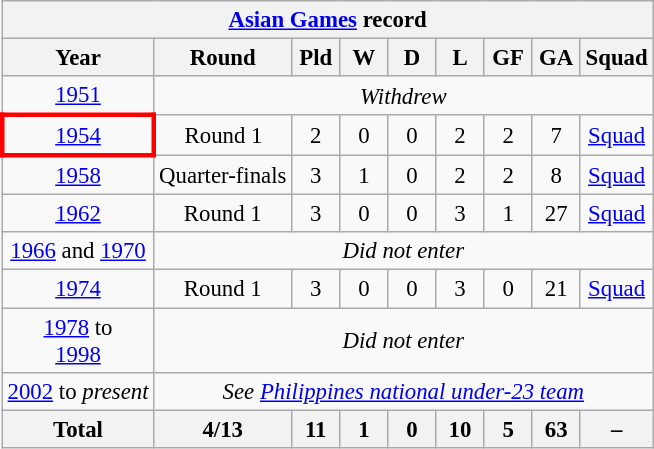<table class="wikitable collapsible collapsed" style="text-align: center; font-size:95%;">
<tr>
<th colspan=9 "><a href='#'>Asian Games</a> record</th>
</tr>
<tr>
<th>Year</th>
<th>Round</th>
<th width=25>Pld</th>
<th width=25>W</th>
<th width=25>D</th>
<th width=25>L</th>
<th width=25>GF</th>
<th width=25>GA</th>
<th width=25>Squad</th>
</tr>
<tr>
<td> <a href='#'>1951</a></td>
<td colspan=8#><em>Withdrew</em></td>
</tr>
<tr>
<td style="border: 3px solid red"> <a href='#'>1954</a></td>
<td>Round 1</td>
<td>2</td>
<td>0</td>
<td>0</td>
<td>2</td>
<td>2</td>
<td>7</td>
<td><a href='#'>Squad</a></td>
</tr>
<tr>
<td> <a href='#'>1958</a></td>
<td>Quarter-finals</td>
<td>3</td>
<td>1</td>
<td>0</td>
<td>2</td>
<td>2</td>
<td>8</td>
<td><a href='#'>Squad</a></td>
</tr>
<tr>
<td> <a href='#'>1962</a></td>
<td>Round 1</td>
<td>3</td>
<td>0</td>
<td>0</td>
<td>3</td>
<td>1</td>
<td>27</td>
<td><a href='#'>Squad</a></td>
</tr>
<tr>
<td> <a href='#'>1966</a> and  <a href='#'>1970</a></td>
<td colspan=8><em>Did not enter</em></td>
</tr>
<tr>
<td> <a href='#'>1974</a></td>
<td>Round 1</td>
<td>3</td>
<td>0</td>
<td>0</td>
<td>3</td>
<td>0</td>
<td>21</td>
<td><a href='#'>Squad</a></td>
</tr>
<tr>
<td> <a href='#'>1978</a> to <br>  <a href='#'>1998</a></td>
<td colspan=8><em>Did not enter</em></td>
</tr>
<tr>
<td><a href='#'>2002</a> to <em>present</em></td>
<td colspan=8><em>See <a href='#'>Philippines national under-23 team</a></em></td>
</tr>
<tr>
<th><strong>Total</strong></th>
<th>4/13</th>
<th>11</th>
<th>1</th>
<th>0</th>
<th>10</th>
<th>5</th>
<th>63</th>
<th>–</th>
</tr>
</table>
